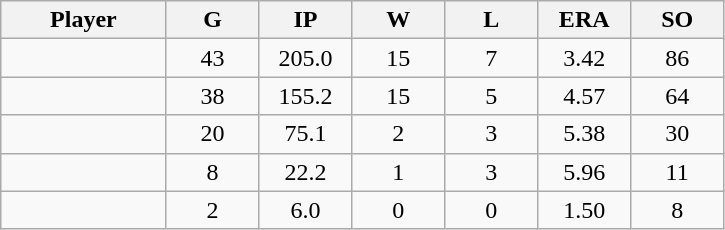<table class="wikitable sortable">
<tr>
<th bgcolor="#DDDDFF" width="16%">Player</th>
<th bgcolor="#DDDDFF" width="9%">G</th>
<th bgcolor="#DDDDFF" width="9%">IP</th>
<th bgcolor="#DDDDFF" width="9%">W</th>
<th bgcolor="#DDDDFF" width="9%">L</th>
<th bgcolor="#DDDDFF" width="9%">ERA</th>
<th bgcolor="#DDDDFF" width="9%">SO</th>
</tr>
<tr align="center">
<td></td>
<td>43</td>
<td>205.0</td>
<td>15</td>
<td>7</td>
<td>3.42</td>
<td>86</td>
</tr>
<tr align="center">
<td></td>
<td>38</td>
<td>155.2</td>
<td>15</td>
<td>5</td>
<td>4.57</td>
<td>64</td>
</tr>
<tr align="center">
<td></td>
<td>20</td>
<td>75.1</td>
<td>2</td>
<td>3</td>
<td>5.38</td>
<td>30</td>
</tr>
<tr align="center">
<td></td>
<td>8</td>
<td>22.2</td>
<td>1</td>
<td>3</td>
<td>5.96</td>
<td>11</td>
</tr>
<tr align="center">
<td></td>
<td>2</td>
<td>6.0</td>
<td>0</td>
<td>0</td>
<td>1.50</td>
<td>8</td>
</tr>
</table>
